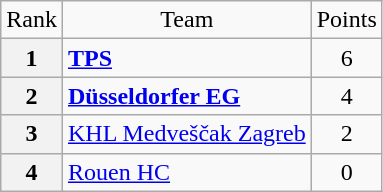<table class="wikitable" style="text-align: center;">
<tr>
<td>Rank</td>
<td>Team</td>
<td>Points</td>
</tr>
<tr>
<th>1</th>
<td style="text-align: left;"> <strong><a href='#'>TPS</a></strong></td>
<td>6</td>
</tr>
<tr>
<th>2</th>
<td style="text-align: left;"> <strong><a href='#'>Düsseldorfer EG</a></strong></td>
<td>4</td>
</tr>
<tr>
<th>3</th>
<td style="text-align: left;"> <a href='#'>KHL Medveščak Zagreb</a></td>
<td>2</td>
</tr>
<tr>
<th>4</th>
<td style="text-align: left;"> <a href='#'>Rouen HC</a></td>
<td>0</td>
</tr>
</table>
